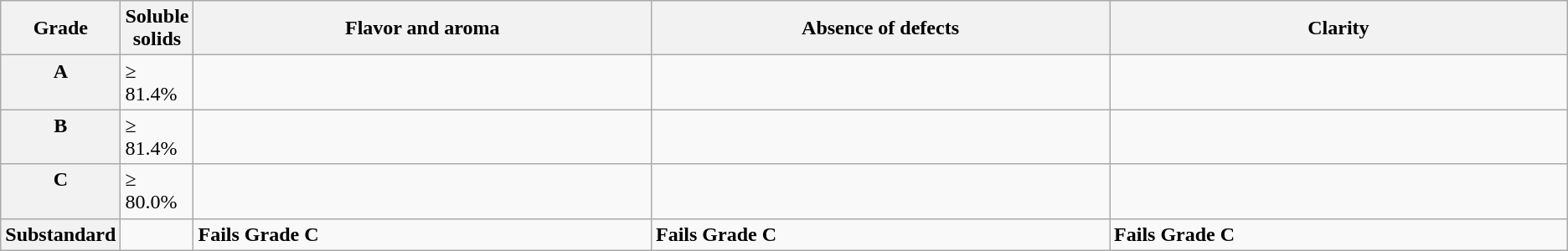<table class="wikitable">
<tr>
<th>Grade</th>
<th>Soluble solids</th>
<th width=30%>Flavor and aroma</th>
<th width=30%>Absence of defects</th>
<th width=30%>Clarity</th>
</tr>
<tr style="vertical-align: top;">
<th>A</th>
<td>≥ 81.4%</td>
<td><br></td>
<td><br></td>
<td><br></td>
</tr>
<tr style="vertical-align: top;">
<th>B</th>
<td>≥ 81.4%</td>
<td><br></td>
<td><br></td>
<td><br></td>
</tr>
<tr style="vertical-align: top;">
<th>C</th>
<td>≥ 80.0%</td>
<td><br></td>
<td><br></td>
<td><br></td>
</tr>
<tr style="vertical-align: top;">
<th>Substandard</th>
<td></td>
<td><strong>Fails Grade C</strong></td>
<td><strong>Fails Grade C</strong></td>
<td><strong>Fails Grade C</strong></td>
</tr>
</table>
